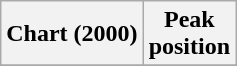<table class="wikitable plainrowheaders" style="text-align:center;" border="1">
<tr>
<th scope="col">Chart (2000)</th>
<th scope="col">Peak<br>position</th>
</tr>
<tr>
</tr>
</table>
